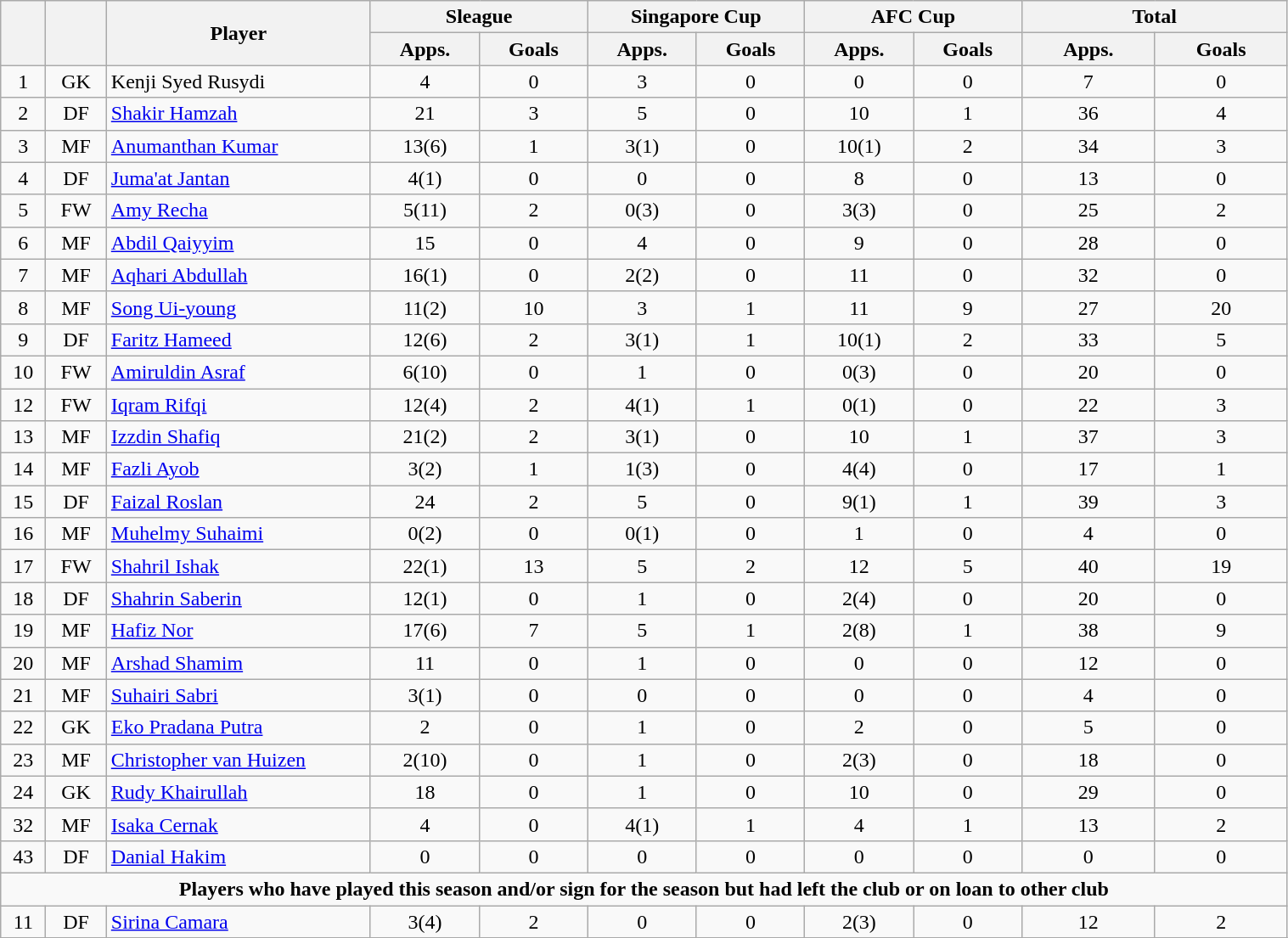<table class="wikitable" style="text-align:center; font-size:100%; width:80%;">
<tr>
<th rowspan=2></th>
<th rowspan=2></th>
<th rowspan=2 width="200">Player</th>
<th colspan=2 width="105">Sleague</th>
<th colspan=2 width="105">Singapore Cup</th>
<th colspan=2 width="105">AFC Cup</th>
<th colspan=2 width="130">Total</th>
</tr>
<tr>
<th>Apps.</th>
<th>Goals</th>
<th>Apps.</th>
<th>Goals</th>
<th>Apps.</th>
<th>Goals</th>
<th>Apps.</th>
<th>Goals</th>
</tr>
<tr>
<td>1</td>
<td>GK</td>
<td align=left> Kenji Syed Rusydi</td>
<td>4</td>
<td>0</td>
<td>3</td>
<td>0</td>
<td>0</td>
<td>0</td>
<td>7</td>
<td>0</td>
</tr>
<tr>
<td>2</td>
<td>DF</td>
<td align=left> <a href='#'>Shakir Hamzah</a></td>
<td>21</td>
<td>3</td>
<td>5</td>
<td>0</td>
<td>10</td>
<td>1</td>
<td>36</td>
<td>4</td>
</tr>
<tr>
<td>3</td>
<td>MF</td>
<td align=left> <a href='#'>Anumanthan Kumar</a></td>
<td>13(6)</td>
<td>1</td>
<td>3(1)</td>
<td>0</td>
<td>10(1)</td>
<td>2</td>
<td>34</td>
<td>3</td>
</tr>
<tr>
<td>4</td>
<td>DF</td>
<td align=left> <a href='#'>Juma'at Jantan</a></td>
<td>4(1)</td>
<td>0</td>
<td>0</td>
<td>0</td>
<td>8</td>
<td>0</td>
<td>13</td>
<td>0</td>
</tr>
<tr>
<td>5</td>
<td>FW</td>
<td align=left> <a href='#'>Amy Recha</a></td>
<td>5(11)</td>
<td>2</td>
<td>0(3)</td>
<td>0</td>
<td>3(3)</td>
<td>0</td>
<td>25</td>
<td>2</td>
</tr>
<tr>
<td>6</td>
<td>MF</td>
<td align=left> <a href='#'>Abdil Qaiyyim</a></td>
<td>15</td>
<td>0</td>
<td>4</td>
<td>0</td>
<td>9</td>
<td>0</td>
<td>28</td>
<td>0</td>
</tr>
<tr>
<td>7</td>
<td>MF</td>
<td align=left> <a href='#'>Aqhari Abdullah</a></td>
<td>16(1)</td>
<td>0</td>
<td>2(2)</td>
<td>0</td>
<td>11</td>
<td>0</td>
<td>32</td>
<td>0</td>
</tr>
<tr>
<td>8</td>
<td>MF</td>
<td align=left> <a href='#'>Song Ui-young</a></td>
<td>11(2)</td>
<td>10</td>
<td>3</td>
<td>1</td>
<td>11</td>
<td>9</td>
<td>27</td>
<td>20</td>
</tr>
<tr>
<td>9</td>
<td>DF</td>
<td align=left> <a href='#'>Faritz Hameed</a></td>
<td>12(6)</td>
<td>2</td>
<td>3(1)</td>
<td>1</td>
<td>10(1)</td>
<td>2</td>
<td>33</td>
<td>5</td>
</tr>
<tr>
<td>10</td>
<td>FW</td>
<td align=left> <a href='#'>Amiruldin Asraf</a></td>
<td>6(10)</td>
<td>0</td>
<td>1</td>
<td>0</td>
<td>0(3)</td>
<td>0</td>
<td>20</td>
<td>0</td>
</tr>
<tr>
<td>12</td>
<td>FW</td>
<td align=left> <a href='#'>Iqram Rifqi</a></td>
<td>12(4)</td>
<td>2</td>
<td>4(1)</td>
<td>1</td>
<td>0(1)</td>
<td>0</td>
<td>22</td>
<td>3</td>
</tr>
<tr>
<td>13</td>
<td>MF</td>
<td align=left> <a href='#'>Izzdin Shafiq</a></td>
<td>21(2)</td>
<td>2</td>
<td>3(1)</td>
<td>0</td>
<td>10</td>
<td>1</td>
<td>37</td>
<td>3</td>
</tr>
<tr>
<td>14</td>
<td>MF</td>
<td align=left> <a href='#'>Fazli Ayob</a></td>
<td>3(2)</td>
<td>1</td>
<td>1(3)</td>
<td>0</td>
<td>4(4)</td>
<td>0</td>
<td>17</td>
<td>1</td>
</tr>
<tr>
<td>15</td>
<td>DF</td>
<td align=left> <a href='#'>Faizal Roslan</a></td>
<td>24</td>
<td>2</td>
<td>5</td>
<td>0</td>
<td>9(1)</td>
<td>1</td>
<td>39</td>
<td>3</td>
</tr>
<tr>
<td>16</td>
<td>MF</td>
<td align=left> <a href='#'>Muhelmy Suhaimi</a></td>
<td>0(2)</td>
<td>0</td>
<td>0(1)</td>
<td>0</td>
<td>1</td>
<td>0</td>
<td>4</td>
<td>0</td>
</tr>
<tr>
<td>17</td>
<td>FW</td>
<td align=left> <a href='#'>Shahril Ishak</a></td>
<td>22(1)</td>
<td>13</td>
<td>5</td>
<td>2</td>
<td>12</td>
<td>5</td>
<td>40</td>
<td>19</td>
</tr>
<tr>
<td>18</td>
<td>DF</td>
<td align=left> <a href='#'>Shahrin Saberin</a></td>
<td>12(1)</td>
<td>0</td>
<td>1</td>
<td>0</td>
<td>2(4)</td>
<td>0</td>
<td>20</td>
<td>0</td>
</tr>
<tr>
<td>19</td>
<td>MF</td>
<td align=left> <a href='#'>Hafiz Nor</a></td>
<td>17(6)</td>
<td>7</td>
<td>5</td>
<td>1</td>
<td>2(8)</td>
<td>1</td>
<td>38</td>
<td>9</td>
</tr>
<tr>
<td>20</td>
<td>MF</td>
<td align=left> <a href='#'>Arshad Shamim</a></td>
<td>11</td>
<td>0</td>
<td>1</td>
<td>0</td>
<td>0</td>
<td>0</td>
<td>12</td>
<td>0</td>
</tr>
<tr>
<td>21</td>
<td>MF</td>
<td align=left> <a href='#'>Suhairi Sabri</a></td>
<td>3(1)</td>
<td>0</td>
<td>0</td>
<td>0</td>
<td>0</td>
<td>0</td>
<td>4</td>
<td>0</td>
</tr>
<tr>
<td>22</td>
<td>GK</td>
<td align=left> <a href='#'>Eko Pradana Putra</a></td>
<td>2</td>
<td>0</td>
<td>1</td>
<td>0</td>
<td>2</td>
<td>0</td>
<td>5</td>
<td>0</td>
</tr>
<tr>
<td>23</td>
<td>MF</td>
<td align=left> <a href='#'>Christopher van Huizen</a></td>
<td>2(10)</td>
<td>0</td>
<td>1</td>
<td>0</td>
<td>2(3)</td>
<td>0</td>
<td>18</td>
<td>0</td>
</tr>
<tr>
<td>24</td>
<td>GK</td>
<td align=left> <a href='#'>Rudy Khairullah</a></td>
<td>18</td>
<td>0</td>
<td>1</td>
<td>0</td>
<td>10</td>
<td>0</td>
<td>29</td>
<td>0</td>
</tr>
<tr>
<td>32</td>
<td>MF</td>
<td align=left> <a href='#'>Isaka Cernak</a></td>
<td>4</td>
<td>0</td>
<td>4(1)</td>
<td>1</td>
<td>4</td>
<td>1</td>
<td>13</td>
<td>2</td>
</tr>
<tr>
<td>43</td>
<td>DF</td>
<td align=left> <a href='#'>Danial Hakim</a></td>
<td>0</td>
<td>0</td>
<td>0</td>
<td>0</td>
<td>0</td>
<td>0</td>
<td>0</td>
<td>0</td>
</tr>
<tr>
<td colspan="17"><strong>Players who have played this season and/or sign for the season but had left the club or on loan to other club</strong></td>
</tr>
<tr>
<td>11</td>
<td>DF</td>
<td align=left> <a href='#'>Sirina Camara</a></td>
<td>3(4)</td>
<td>2</td>
<td>0</td>
<td>0</td>
<td>2(3)</td>
<td>0</td>
<td>12</td>
<td>2</td>
</tr>
<tr>
</tr>
</table>
